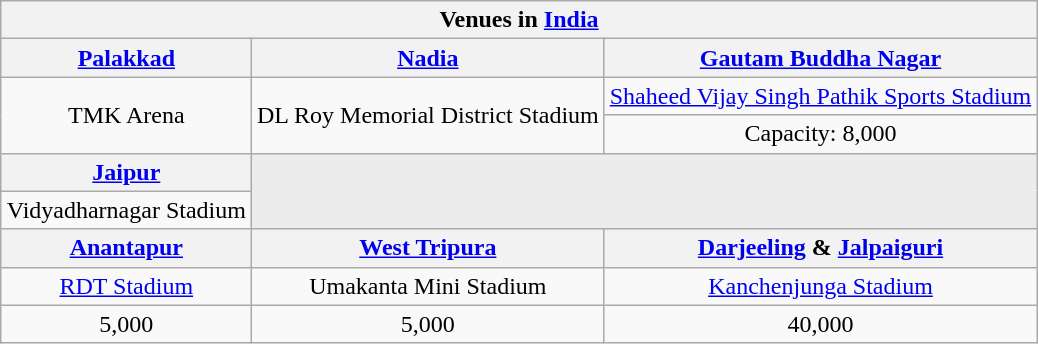<table class="wikitable" style="text-align:center;margin:auto;">
<tr>
<th colspan="3">Venues in <a href='#'>India</a></th>
</tr>
<tr>
<th><a href='#'>Palakkad</a></th>
<th><a href='#'>Nadia</a></th>
<th><a href='#'>Gautam Buddha Nagar</a></th>
</tr>
<tr>
<td rowspan="2">TMK Arena</td>
<td rowspan="2">DL Roy Memorial District Stadium</td>
<td><a href='#'>Shaheed Vijay Singh Pathik Sports Stadium</a></td>
</tr>
<tr>
<td>Capacity: 8,000</td>
</tr>
<tr>
<th><a href='#'>Jaipur</a></th>
<td colspan="2" rowspan="2" style="background:#ececec;color:#2C2C2C;vertical-align:middle;text-align: center;"></td>
</tr>
<tr>
<td>Vidyadharnagar Stadium</td>
</tr>
<tr>
<th><a href='#'>Anantapur</a></th>
<th><a href='#'>West Tripura</a></th>
<th><a href='#'>Darjeeling</a> & <a href='#'>Jalpaiguri</a></th>
</tr>
<tr>
<td><a href='#'>RDT Stadium</a></td>
<td>Umakanta Mini Stadium</td>
<td><a href='#'>Kanchenjunga Stadium</a></td>
</tr>
<tr>
<td>5,000</td>
<td>5,000</td>
<td>40,000</td>
</tr>
</table>
